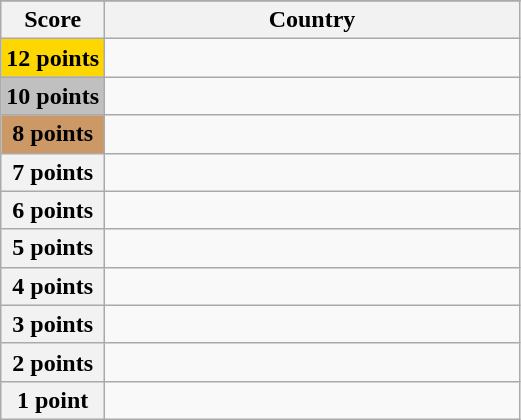<table class="wikitable">
<tr>
</tr>
<tr>
<th scope="col" width="20%">Score</th>
<th scope="col">Country</th>
</tr>
<tr>
<th scope="row" style="background:gold">12 points</th>
<td></td>
</tr>
<tr>
<th scope="row" style="background:silver">10 points</th>
<td></td>
</tr>
<tr>
<th scope="row" style="background:#CC9966">8 points</th>
<td></td>
</tr>
<tr>
<th scope="row">7 points</th>
<td></td>
</tr>
<tr>
<th scope="row">6 points</th>
<td></td>
</tr>
<tr>
<th scope="row">5 points</th>
<td></td>
</tr>
<tr>
<th scope="row">4 points</th>
<td></td>
</tr>
<tr>
<th scope="row">3 points</th>
<td></td>
</tr>
<tr>
<th scope="row">2 points</th>
<td></td>
</tr>
<tr>
<th scope="row">1 point</th>
<td></td>
</tr>
</table>
